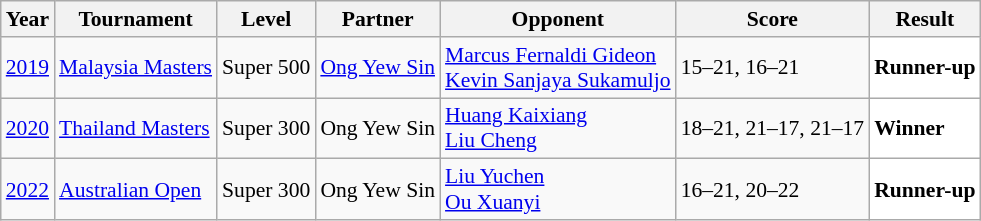<table class="sortable wikitable" style="font-size: 90%;">
<tr>
<th>Year</th>
<th>Tournament</th>
<th>Level</th>
<th>Partner</th>
<th>Opponent</th>
<th>Score</th>
<th>Result</th>
</tr>
<tr>
<td align="center"><a href='#'>2019</a></td>
<td align="left"><a href='#'>Malaysia Masters</a></td>
<td align="left">Super 500</td>
<td align="left"> <a href='#'>Ong Yew Sin</a></td>
<td align="left"> <a href='#'>Marcus Fernaldi Gideon</a><br> <a href='#'>Kevin Sanjaya Sukamuljo</a></td>
<td align="left">15–21, 16–21</td>
<td style="text-align:left; background:white"> <strong>Runner-up</strong></td>
</tr>
<tr>
<td align="center"><a href='#'>2020</a></td>
<td align="left"><a href='#'>Thailand Masters</a></td>
<td align="left">Super 300</td>
<td align="left"> Ong Yew Sin</td>
<td align="left"> <a href='#'>Huang Kaixiang</a><br> <a href='#'>Liu Cheng</a></td>
<td align="left">18–21, 21–17, 21–17</td>
<td style="text-align:left; background:white"> <strong>Winner</strong></td>
</tr>
<tr>
<td align="center"><a href='#'>2022</a></td>
<td align="left"><a href='#'>Australian Open</a></td>
<td align="left">Super 300</td>
<td align="left"> Ong Yew Sin</td>
<td align="left"> <a href='#'>Liu Yuchen</a><br> <a href='#'>Ou Xuanyi</a></td>
<td align="left">16–21, 20–22</td>
<td style="text-align:left; background:white"> <strong>Runner-up</strong></td>
</tr>
</table>
